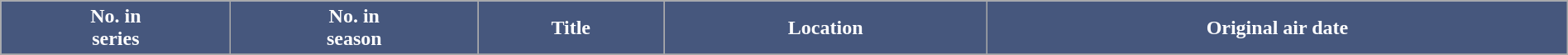<table class="wikitable plainrowheaders" style="width: 100%; margin-right: 0;">
<tr>
<th style="background:#46577d; color:#fff;">No. in<br>series</th>
<th style="background:#46577d; color:#fff;">No. in<br>season</th>
<th style="background:#46577d; color:#fff;">Title</th>
<th style="background:#46577d; color:#fff;">Location</th>
<th style="background:#46577d; color:#fff;">Original air date</th>
</tr>
<tr>
</tr>
</table>
